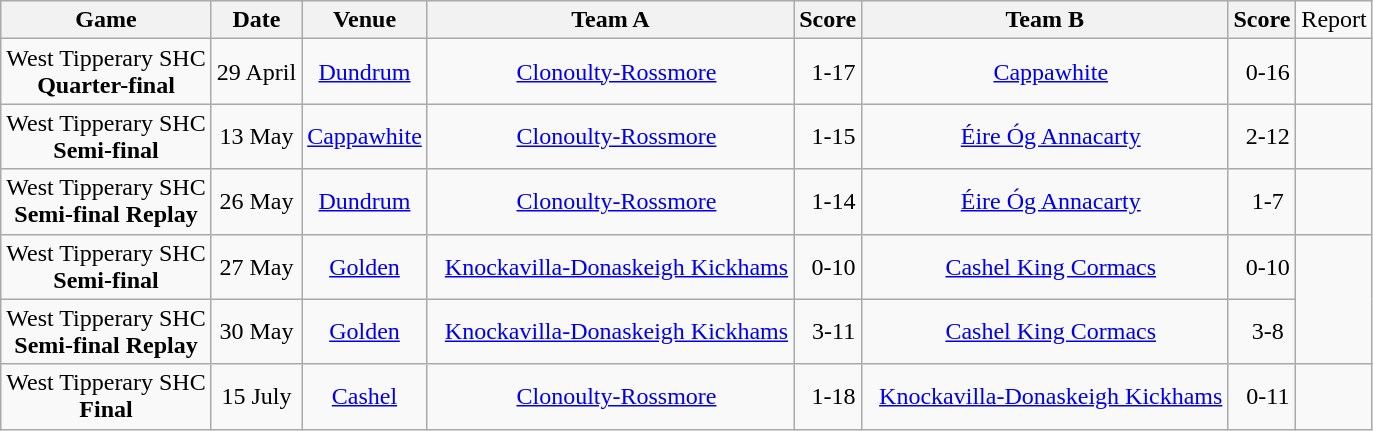<table class="wikitable">
<tr>
<th>Game</th>
<th>Date</th>
<th>Venue</th>
<th>Team A</th>
<th>Score</th>
<th>Team B</th>
<th>Score</th>
<td>Report</td>
</tr>
<tr align="center">
<td>West Tipperary SHC<br><strong>Quarter-final</strong></td>
<td>29 April</td>
<td><a href='#'>Dundrum</a></td>
<td>  <a href='#'>Clonoulty-Rossmore</a></td>
<td>  1-17</td>
<td>  <a href='#'>Cappawhite</a></td>
<td>  0-16</td>
<td></td>
</tr>
<tr align="center">
<td>West Tipperary SHC<br><strong>Semi-final</strong></td>
<td>13 May</td>
<td><a href='#'>Cappawhite</a></td>
<td>  <a href='#'>Clonoulty-Rossmore</a></td>
<td>  1-15</td>
<td>  <a href='#'>Éire Óg Annacarty</a></td>
<td>  2-12</td>
<td></td>
</tr>
<tr align="center">
<td>West Tipperary SHC<br><strong>Semi-final Replay</strong></td>
<td>26 May</td>
<td><a href='#'>Dundrum</a></td>
<td>  <a href='#'>Clonoulty-Rossmore</a></td>
<td>  1-14</td>
<td>  <a href='#'>Éire Óg Annacarty</a></td>
<td>  1-7</td>
<td></td>
</tr>
<tr align="center">
<td>West Tipperary SHC<br><strong>Semi-final</strong></td>
<td>27 May</td>
<td><a href='#'>Golden</a></td>
<td>  <a href='#'>Knockavilla-Donaskeigh Kickhams</a></td>
<td>  0-10</td>
<td>  <a href='#'>Cashel King Cormacs</a></td>
<td>  0-10</td>
</tr>
<tr align="center">
<td>West Tipperary SHC<br><strong>Semi-final Replay</strong></td>
<td>30 May</td>
<td><a href='#'>Golden</a></td>
<td>  <a href='#'>Knockavilla-Donaskeigh Kickhams</a></td>
<td>  3-11</td>
<td>  <a href='#'>Cashel King Cormacs</a></td>
<td>  3-8</td>
</tr>
<tr align="center">
<td>West Tipperary SHC<br><strong>Final</strong></td>
<td>15 July</td>
<td><a href='#'>Cashel</a></td>
<td>  <a href='#'>Clonoulty-Rossmore</a></td>
<td>  1-18</td>
<td>  <a href='#'>Knockavilla-Donaskeigh Kickhams</a></td>
<td>  0-11</td>
<td></td>
</tr>
</table>
